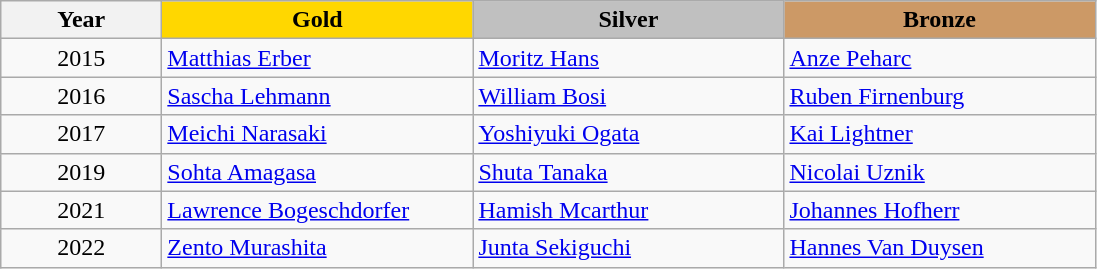<table class="wikitable">
<tr>
<th width="100">Year</th>
<th width="200" style="background:gold;">Gold</th>
<th width="200" style="background:silver;">Silver</th>
<th width="200" style="background:#CC9966;">Bronze</th>
</tr>
<tr>
<td align="center">2015</td>
<td> <a href='#'>Matthias Erber</a></td>
<td> <a href='#'>Moritz Hans</a></td>
<td> <a href='#'>Anze Peharc</a></td>
</tr>
<tr>
<td align="center">2016</td>
<td> <a href='#'>Sascha Lehmann</a></td>
<td> <a href='#'>William Bosi</a></td>
<td> <a href='#'>Ruben Firnenburg</a></td>
</tr>
<tr>
<td align="center">2017</td>
<td> <a href='#'>Meichi Narasaki</a></td>
<td> <a href='#'>Yoshiyuki Ogata</a></td>
<td> <a href='#'>Kai Lightner</a></td>
</tr>
<tr>
<td align="center">2019</td>
<td> <a href='#'>Sohta Amagasa</a></td>
<td> <a href='#'>Shuta Tanaka</a></td>
<td> <a href='#'>Nicolai Uznik</a></td>
</tr>
<tr>
<td align="center">2021</td>
<td> <a href='#'>Lawrence Bogeschdorfer</a></td>
<td> <a href='#'>Hamish Mcarthur</a></td>
<td> <a href='#'>Johannes Hofherr</a></td>
</tr>
<tr>
<td align="center">2022</td>
<td> <a href='#'>Zento Murashita</a></td>
<td> <a href='#'>Junta Sekiguchi</a></td>
<td> <a href='#'>Hannes Van Duysen</a></td>
</tr>
</table>
